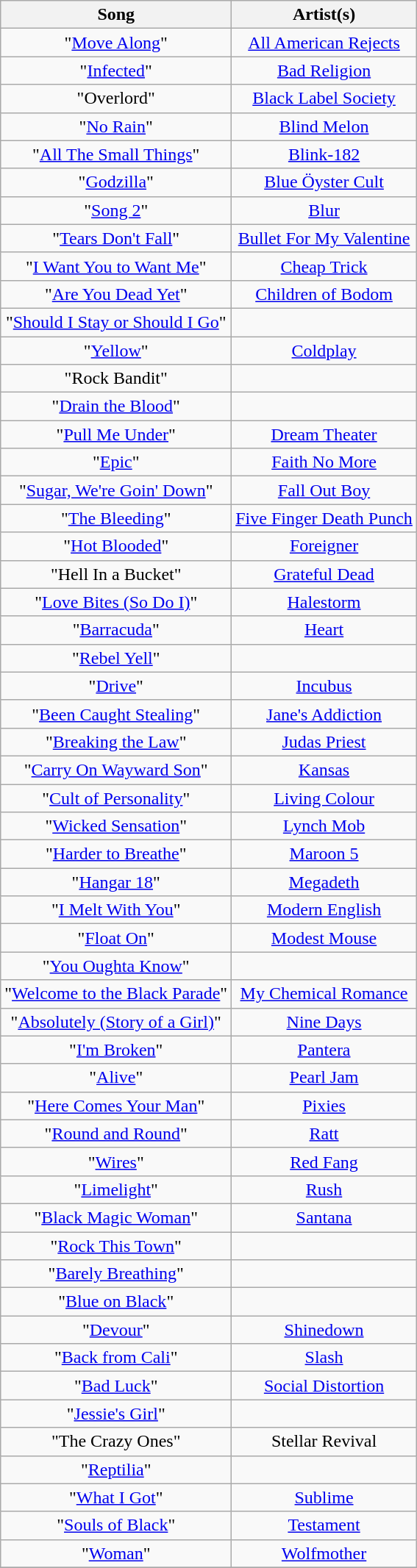<table class="wikitable sortable" style="text-align: center">
<tr>
<th>Song</th>
<th>Artist(s)</th>
</tr>
<tr>
<td>"<a href='#'>Move Along</a>"</td>
<td><a href='#'>All American Rejects</a></td>
</tr>
<tr>
<td>"<a href='#'>Infected</a>"</td>
<td><a href='#'>Bad Religion</a></td>
</tr>
<tr>
<td>"Overlord"</td>
<td><a href='#'>Black Label Society</a></td>
</tr>
<tr>
<td>"<a href='#'>No Rain</a>"</td>
<td><a href='#'>Blind Melon</a></td>
</tr>
<tr>
<td>"<a href='#'>All The Small Things</a>"</td>
<td><a href='#'>Blink-182</a></td>
</tr>
<tr>
<td>"<a href='#'>Godzilla</a>"</td>
<td><a href='#'>Blue Öyster Cult</a></td>
</tr>
<tr>
<td>"<a href='#'>Song 2</a>"</td>
<td><a href='#'>Blur</a></td>
</tr>
<tr>
<td>"<a href='#'>Tears Don't Fall</a>"</td>
<td><a href='#'>Bullet For My Valentine</a></td>
</tr>
<tr>
<td>"<a href='#'>I Want You to Want Me</a>"</td>
<td><a href='#'>Cheap Trick</a></td>
</tr>
<tr>
<td>"<a href='#'>Are You Dead Yet</a>"</td>
<td><a href='#'>Children of Bodom</a></td>
</tr>
<tr>
<td>"<a href='#'>Should I Stay or Should I Go</a>"</td>
<td></td>
</tr>
<tr>
<td>"<a href='#'>Yellow</a>"</td>
<td><a href='#'>Coldplay</a></td>
</tr>
<tr>
<td>"Rock Bandit"</td>
<td></td>
</tr>
<tr>
<td>"<a href='#'>Drain the Blood</a>"</td>
<td></td>
</tr>
<tr>
<td>"<a href='#'>Pull Me Under</a>"</td>
<td><a href='#'>Dream Theater</a></td>
</tr>
<tr>
<td>"<a href='#'>Epic</a>"</td>
<td><a href='#'>Faith No More</a></td>
</tr>
<tr>
<td>"<a href='#'>Sugar, We're Goin' Down</a>"</td>
<td><a href='#'>Fall Out Boy</a></td>
</tr>
<tr>
<td>"<a href='#'>The Bleeding</a>"</td>
<td><a href='#'>Five Finger Death Punch</a></td>
</tr>
<tr>
<td>"<a href='#'>Hot Blooded</a>"</td>
<td><a href='#'>Foreigner</a></td>
</tr>
<tr>
<td>"Hell In a Bucket"</td>
<td><a href='#'>Grateful Dead</a></td>
</tr>
<tr>
<td>"<a href='#'>Love Bites (So Do I)</a>"</td>
<td><a href='#'>Halestorm</a></td>
</tr>
<tr>
<td>"<a href='#'>Barracuda</a>"</td>
<td><a href='#'>Heart</a></td>
</tr>
<tr>
<td>"<a href='#'>Rebel Yell</a>"</td>
<td></td>
</tr>
<tr>
<td>"<a href='#'>Drive</a>"</td>
<td><a href='#'>Incubus</a></td>
</tr>
<tr>
<td>"<a href='#'>Been Caught Stealing</a>"</td>
<td><a href='#'>Jane's Addiction</a></td>
</tr>
<tr>
<td>"<a href='#'>Breaking the Law</a>"</td>
<td><a href='#'>Judas Priest</a></td>
</tr>
<tr>
<td>"<a href='#'>Carry On Wayward Son</a>"</td>
<td><a href='#'>Kansas</a></td>
</tr>
<tr>
<td>"<a href='#'>Cult of Personality</a>"</td>
<td><a href='#'>Living Colour</a></td>
</tr>
<tr>
<td>"<a href='#'>Wicked Sensation</a>"</td>
<td><a href='#'>Lynch Mob</a></td>
</tr>
<tr>
<td>"<a href='#'>Harder to Breathe</a>"</td>
<td><a href='#'>Maroon 5</a></td>
</tr>
<tr>
<td>"<a href='#'>Hangar 18</a>"</td>
<td><a href='#'>Megadeth</a></td>
</tr>
<tr>
<td>"<a href='#'>I Melt With You</a>"</td>
<td><a href='#'>Modern English</a></td>
</tr>
<tr>
<td>"<a href='#'>Float On</a>"</td>
<td><a href='#'>Modest Mouse</a></td>
</tr>
<tr>
<td>"<a href='#'>You Oughta Know</a>"</td>
<td></td>
</tr>
<tr>
<td>"<a href='#'>Welcome to the Black Parade</a>"</td>
<td><a href='#'>My Chemical Romance</a></td>
</tr>
<tr>
<td>"<a href='#'>Absolutely (Story of a Girl)</a>"</td>
<td><a href='#'>Nine Days</a></td>
</tr>
<tr>
<td>"<a href='#'>I'm Broken</a>"</td>
<td><a href='#'>Pantera</a></td>
</tr>
<tr>
<td>"<a href='#'>Alive</a>"</td>
<td><a href='#'>Pearl Jam</a></td>
</tr>
<tr>
<td>"<a href='#'>Here Comes Your Man</a>"</td>
<td><a href='#'>Pixies</a></td>
</tr>
<tr>
<td>"<a href='#'>Round and Round</a>"</td>
<td><a href='#'>Ratt</a></td>
</tr>
<tr>
<td>"<a href='#'>Wires</a>"</td>
<td><a href='#'>Red Fang</a></td>
</tr>
<tr>
<td>"<a href='#'>Limelight</a>"</td>
<td><a href='#'>Rush</a></td>
</tr>
<tr>
<td>"<a href='#'>Black Magic Woman</a>"</td>
<td><a href='#'>Santana</a></td>
</tr>
<tr>
<td>"<a href='#'>Rock This Town</a>"</td>
<td></td>
</tr>
<tr>
<td>"<a href='#'>Barely Breathing</a>"</td>
<td></td>
</tr>
<tr>
<td>"<a href='#'>Blue on Black</a>"</td>
<td></td>
</tr>
<tr>
<td>"<a href='#'>Devour</a>"</td>
<td><a href='#'>Shinedown</a></td>
</tr>
<tr>
<td>"<a href='#'>Back from Cali</a>"</td>
<td><a href='#'>Slash</a></td>
</tr>
<tr>
<td>"<a href='#'>Bad Luck</a>"</td>
<td><a href='#'>Social Distortion</a></td>
</tr>
<tr>
<td>"<a href='#'>Jessie's Girl</a>"</td>
<td></td>
</tr>
<tr>
<td>"The Crazy Ones"</td>
<td>Stellar Revival</td>
</tr>
<tr>
<td>"<a href='#'>Reptilia</a>"</td>
<td></td>
</tr>
<tr>
<td>"<a href='#'>What I Got</a>"</td>
<td><a href='#'>Sublime</a></td>
</tr>
<tr>
<td>"<a href='#'>Souls of Black</a>"</td>
<td><a href='#'>Testament</a></td>
</tr>
<tr>
<td>"<a href='#'>Woman</a>"</td>
<td Wolfmother><a href='#'>Wolfmother</a></td>
</tr>
<tr>
</tr>
</table>
